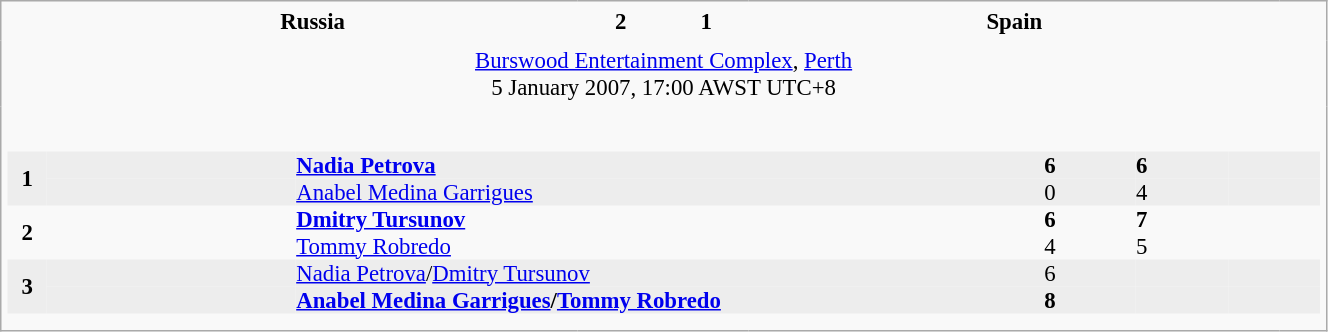<table cellpadding="4" cellspacing="0" style="margin: 0.5em 1em 0.5em 0; background: #f9f9f9; border: 1px #aaa solid; border-collapse: collapse; font-size: 95%;" width=70%>
<tr>
<th></th>
<th width=40%>Russia</th>
<th>2</th>
<th>1</th>
<th width=40%>Spain</th>
<th></th>
</tr>
<tr>
<td colspan=6 align=center><a href='#'>Burswood Entertainment Complex</a>, <a href='#'>Perth</a><br>5 January 2007, 17:00 AWST UTC+8</td>
</tr>
<tr>
<td colspan=6><br><table cellpadding="0" cellspacing="0" style="margin: 0.5em 1em 0.5em 0; background: #f9f9f9;" width=100%>
<tr bgcolor=#ededed>
<th rowspan=2 width=3%>1</th>
<td></td>
<td width=57%><strong><a href='#'>Nadia Petrova</a></strong></td>
<td width=7%><strong>6</strong></td>
<td width=7%><strong>6</strong></td>
<td width=7%></td>
</tr>
<tr bgcolor=#ededed>
<td></td>
<td><a href='#'>Anabel Medina Garrigues</a></td>
<td>0</td>
<td>4</td>
<td></td>
</tr>
<tr>
<th rowspan=2 width=3%>2</th>
<td></td>
<td><strong><a href='#'>Dmitry Tursunov</a></strong></td>
<td><strong>6</strong></td>
<td><strong>7</strong></td>
<td></td>
</tr>
<tr>
<td></td>
<td><a href='#'>Tommy Robredo</a></td>
<td>4</td>
<td>5</td>
<td></td>
</tr>
<tr bgcolor=#ededed>
<th rowspan=2 width=3%>3</th>
<td></td>
<td><a href='#'>Nadia Petrova</a>/<a href='#'>Dmitry Tursunov</a></td>
<td>6</td>
<td></td>
<td></td>
</tr>
<tr bgcolor=#ededed>
<td></td>
<td><strong><a href='#'>Anabel Medina Garrigues</a>/<a href='#'>Tommy Robredo</a></strong></td>
<td><strong>8</strong></td>
<td></td>
<td></td>
</tr>
</table>
</td>
</tr>
</table>
